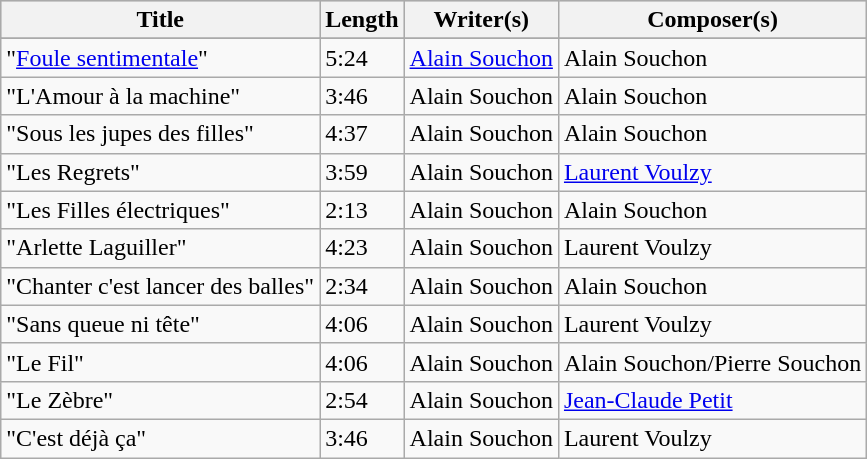<table border="0" align="center" class="wikitable">
<tr align="center" bgcolor="#CCCCCC">
<th>Title</th>
<th>Length</th>
<th>Writer(s)</th>
<th>Composer(s)</th>
</tr>
<tr ----bgcolor="#EFEFEF">
</tr>
<tr ---->
<td>"<a href='#'>Foule sentimentale</a>"</td>
<td>5:24</td>
<td><a href='#'>Alain Souchon</a></td>
<td>Alain Souchon</td>
</tr>
<tr ---->
<td>"L'Amour à la machine"</td>
<td>3:46</td>
<td>Alain Souchon</td>
<td>Alain Souchon</td>
</tr>
<tr ---->
<td>"Sous les jupes des filles"</td>
<td>4:37</td>
<td>Alain Souchon</td>
<td>Alain Souchon</td>
</tr>
<tr ---->
<td>"Les Regrets"</td>
<td>3:59</td>
<td>Alain Souchon</td>
<td><a href='#'>Laurent Voulzy</a></td>
</tr>
<tr ---->
<td>"Les Filles électriques"</td>
<td>2:13</td>
<td>Alain Souchon</td>
<td>Alain Souchon</td>
</tr>
<tr ---->
<td>"Arlette Laguiller"</td>
<td>4:23</td>
<td>Alain Souchon</td>
<td>Laurent Voulzy</td>
</tr>
<tr ---->
<td>"Chanter c'est lancer des balles"</td>
<td>2:34</td>
<td>Alain Souchon</td>
<td>Alain Souchon</td>
</tr>
<tr ---->
<td>"Sans queue ni tête"</td>
<td>4:06</td>
<td>Alain Souchon</td>
<td>Laurent Voulzy</td>
</tr>
<tr ---->
<td>"Le Fil"</td>
<td>4:06</td>
<td>Alain Souchon</td>
<td>Alain Souchon/Pierre Souchon</td>
</tr>
<tr ---->
<td>"Le Zèbre"</td>
<td>2:54</td>
<td>Alain Souchon</td>
<td><a href='#'>Jean-Claude Petit</a></td>
</tr>
<tr ---->
<td>"C'est déjà ça"</td>
<td>3:46</td>
<td>Alain Souchon</td>
<td>Laurent Voulzy</td>
</tr>
</table>
